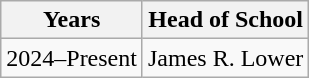<table class="wikitable">
<tr>
<th align="center">Years</th>
<th align="center">Head of School</th>
</tr>
<tr>
<td>2024–Present</td>
<td>James R. Lower</td>
</tr>
</table>
